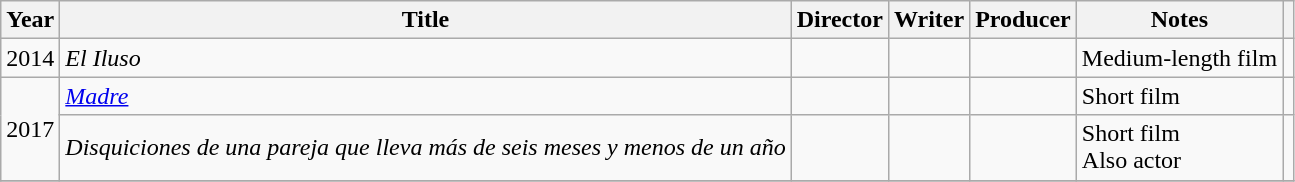<table class="wikitable sortable">
<tr>
<th>Year</th>
<th>Title</th>
<th>Director</th>
<th>Writer</th>
<th>Producer</th>
<th>Notes</th>
<th></th>
</tr>
<tr>
<td align = "center">2014</td>
<td><em>El Iluso</em></td>
<td></td>
<td></td>
<td></td>
<td>Medium-length film</td>
<td></td>
</tr>
<tr>
<td rowspan = 2 align = "center">2017</td>
<td><em><a href='#'>Madre</a></em></td>
<td></td>
<td></td>
<td></td>
<td>Short film</td>
<td align = "center"></td>
</tr>
<tr>
<td><em>Disquiciones de una pareja que lleva más de seis meses y menos de un año</em></td>
<td></td>
<td></td>
<td></td>
<td>Short film<br>Also actor</td>
<td></td>
</tr>
<tr>
</tr>
</table>
